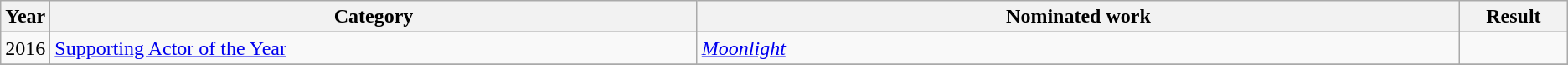<table class=wikitable>
<tr>
<th scope="col" style="width:1em;">Year</th>
<th scope="col" style="width:33em;">Category</th>
<th scope="col" style="width:39em;">Nominated work</th>
<th scope="col" style="width:5em;">Result</th>
</tr>
<tr>
<td>2016</td>
<td><a href='#'>Supporting Actor of the Year</a></td>
<td><em><a href='#'>Moonlight</a></em></td>
<td></td>
</tr>
<tr>
</tr>
</table>
